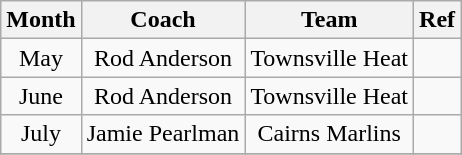<table class="wikitable" style="text-align:center">
<tr>
<th>Month</th>
<th>Coach</th>
<th>Team</th>
<th>Ref</th>
</tr>
<tr>
<td>May</td>
<td>Rod Anderson</td>
<td>Townsville Heat</td>
<td></td>
</tr>
<tr>
<td>June</td>
<td>Rod Anderson</td>
<td>Townsville Heat</td>
<td></td>
</tr>
<tr>
<td>July</td>
<td>Jamie Pearlman</td>
<td>Cairns Marlins</td>
<td></td>
</tr>
<tr>
</tr>
</table>
